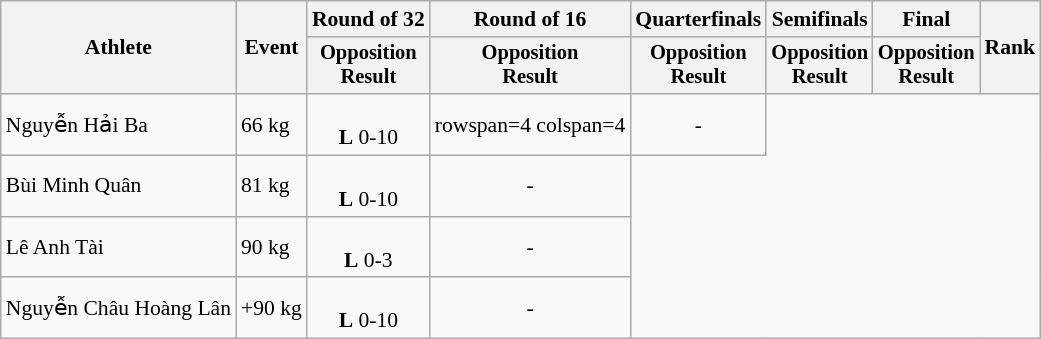<table class=wikitable style=font-size:90%;text-align:center>
<tr>
<th rowspan="2">Athlete</th>
<th rowspan="2">Event</th>
<th>Round of 32</th>
<th>Round of 16</th>
<th>Quarterfinals</th>
<th>Semifinals</th>
<th>Final</th>
<th rowspan="2">Rank</th>
</tr>
<tr style="font-size:95%">
<th>Opposition<br>Result</th>
<th>Opposition<br>Result</th>
<th>Opposition<br>Result</th>
<th>Opposition<br>Result</th>
<th>Opposition<br>Result</th>
</tr>
<tr>
<td align=left>Nguyễn Hải Ba</td>
<td align=left>66 kg</td>
<td><br><strong>L</strong> 0-10</td>
<td>rowspan=4 colspan=4</td>
<td>-</td>
</tr>
<tr>
<td align=left>Bùi Minh Quân</td>
<td align=left>81 kg</td>
<td><br><strong>L</strong> 0-10</td>
<td>-</td>
</tr>
<tr>
<td align=left>Lê Anh Tài</td>
<td align=left>90 kg</td>
<td><br><strong>L</strong> 0-3</td>
<td>-</td>
</tr>
<tr>
<td align=left>Nguyễn Châu Hoàng Lân</td>
<td align=left>+90 kg</td>
<td><br><strong>L</strong> 0-10</td>
<td>-</td>
</tr>
</table>
